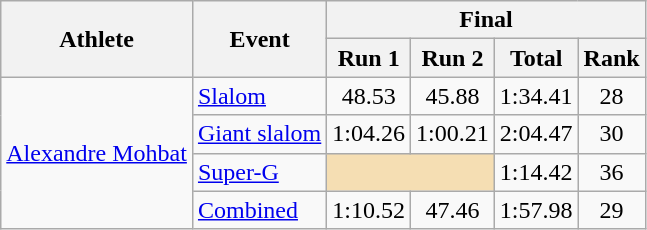<table class="wikitable">
<tr>
<th rowspan="2">Athlete</th>
<th rowspan="2">Event</th>
<th colspan="4">Final</th>
</tr>
<tr>
<th>Run 1</th>
<th>Run 2</th>
<th>Total</th>
<th>Rank</th>
</tr>
<tr>
<td rowspan=4><a href='#'>Alexandre Mohbat</a></td>
<td><a href='#'>Slalom</a></td>
<td align="center">48.53</td>
<td align="center">45.88</td>
<td align="center">1:34.41</td>
<td align="center">28</td>
</tr>
<tr>
<td><a href='#'>Giant slalom</a></td>
<td align="center">1:04.26</td>
<td align="center">1:00.21</td>
<td align="center">2:04.47</td>
<td align="center">30</td>
</tr>
<tr>
<td><a href='#'>Super-G</a></td>
<td colspan=2 bgcolor="wheat"></td>
<td align="center">1:14.42</td>
<td align="center">36</td>
</tr>
<tr>
<td><a href='#'>Combined</a></td>
<td align="center">1:10.52</td>
<td align="center">47.46</td>
<td align="center">1:57.98</td>
<td align="center">29</td>
</tr>
</table>
